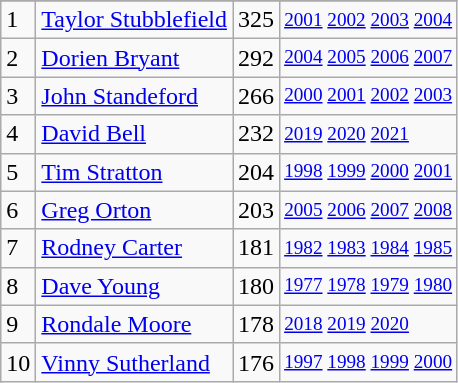<table class="wikitable">
<tr>
</tr>
<tr>
<td>1</td>
<td><a href='#'>Taylor Stubblefield</a></td>
<td>325</td>
<td style="font-size:80%;"><a href='#'>2001</a> <a href='#'>2002</a> <a href='#'>2003</a> <a href='#'>2004</a></td>
</tr>
<tr>
<td>2</td>
<td><a href='#'>Dorien Bryant</a></td>
<td>292</td>
<td style="font-size:80%;"><a href='#'>2004</a> <a href='#'>2005</a> <a href='#'>2006</a> <a href='#'>2007</a></td>
</tr>
<tr>
<td>3</td>
<td><a href='#'>John Standeford</a></td>
<td>266</td>
<td style="font-size:80%;"><a href='#'>2000</a> <a href='#'>2001</a> <a href='#'>2002</a> <a href='#'>2003</a></td>
</tr>
<tr>
<td>4</td>
<td><a href='#'>David Bell</a></td>
<td>232</td>
<td style="font-size:80%;"><a href='#'>2019</a> <a href='#'>2020</a> <a href='#'>2021</a></td>
</tr>
<tr>
<td>5</td>
<td><a href='#'>Tim Stratton</a></td>
<td>204</td>
<td style="font-size:80%;"><a href='#'>1998</a> <a href='#'>1999</a> <a href='#'>2000</a> <a href='#'>2001</a></td>
</tr>
<tr>
<td>6</td>
<td><a href='#'>Greg Orton</a></td>
<td>203</td>
<td style="font-size:80%;"><a href='#'>2005</a> <a href='#'>2006</a> <a href='#'>2007</a> <a href='#'>2008</a></td>
</tr>
<tr>
<td>7</td>
<td><a href='#'>Rodney Carter</a></td>
<td>181</td>
<td style="font-size:80%;"><a href='#'>1982</a> <a href='#'>1983</a> <a href='#'>1984</a> <a href='#'>1985</a></td>
</tr>
<tr>
<td>8</td>
<td><a href='#'>Dave Young</a></td>
<td>180</td>
<td style="font-size:80%;"><a href='#'>1977</a> <a href='#'>1978</a> <a href='#'>1979</a> <a href='#'>1980</a></td>
</tr>
<tr>
<td>9</td>
<td><a href='#'>Rondale Moore</a></td>
<td>178</td>
<td style="font-size:80%;"><a href='#'>2018</a> <a href='#'>2019</a> <a href='#'>2020</a></td>
</tr>
<tr>
<td>10</td>
<td><a href='#'>Vinny Sutherland</a></td>
<td>176</td>
<td style="font-size:80%;"><a href='#'>1997</a> <a href='#'>1998</a> <a href='#'>1999</a> <a href='#'>2000</a></td>
</tr>
</table>
